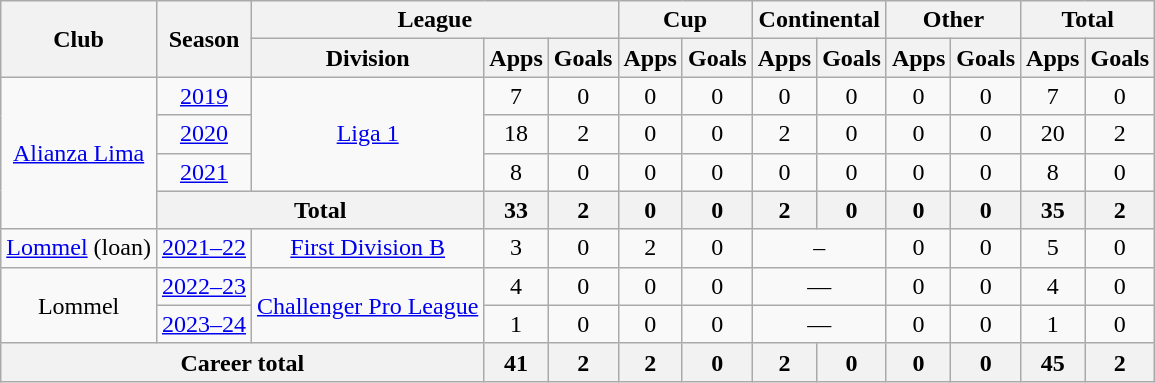<table class="wikitable" style="text-align:center">
<tr>
<th rowspan="2">Club</th>
<th rowspan="2">Season</th>
<th colspan="3">League</th>
<th colspan="2">Cup</th>
<th colspan="2">Continental</th>
<th colspan="2">Other</th>
<th colspan="2">Total</th>
</tr>
<tr>
<th>Division</th>
<th>Apps</th>
<th>Goals</th>
<th>Apps</th>
<th>Goals</th>
<th>Apps</th>
<th>Goals</th>
<th>Apps</th>
<th>Goals</th>
<th>Apps</th>
<th>Goals</th>
</tr>
<tr>
<td rowspan="4"><a href='#'>Alianza Lima</a></td>
<td><a href='#'>2019</a></td>
<td rowspan="3"><a href='#'>Liga 1</a></td>
<td>7</td>
<td>0</td>
<td>0</td>
<td>0</td>
<td>0</td>
<td>0</td>
<td>0</td>
<td>0</td>
<td>7</td>
<td>0</td>
</tr>
<tr>
<td><a href='#'>2020</a></td>
<td>18</td>
<td>2</td>
<td>0</td>
<td>0</td>
<td>2</td>
<td>0</td>
<td>0</td>
<td>0</td>
<td>20</td>
<td>2</td>
</tr>
<tr>
<td><a href='#'>2021</a></td>
<td>8</td>
<td>0</td>
<td>0</td>
<td>0</td>
<td>0</td>
<td>0</td>
<td>0</td>
<td>0</td>
<td>8</td>
<td>0</td>
</tr>
<tr>
<th colspan="2"><strong>Total</strong></th>
<th>33</th>
<th>2</th>
<th>0</th>
<th>0</th>
<th>2</th>
<th>0</th>
<th>0</th>
<th>0</th>
<th>35</th>
<th>2</th>
</tr>
<tr>
<td><a href='#'>Lommel</a> (loan)</td>
<td><a href='#'>2021–22</a></td>
<td><a href='#'>First Division B</a></td>
<td>3</td>
<td>0</td>
<td>2</td>
<td>0</td>
<td colspan="2">–</td>
<td>0</td>
<td>0</td>
<td>5</td>
<td>0</td>
</tr>
<tr>
<td rowspan=2>Lommel</td>
<td><a href='#'>2022–23</a></td>
<td rowspan=2><a href='#'>Challenger Pro League</a></td>
<td>4</td>
<td>0</td>
<td>0</td>
<td>0</td>
<td colspan="2">—</td>
<td>0</td>
<td>0</td>
<td>4</td>
<td>0</td>
</tr>
<tr>
<td><a href='#'>2023–24</a></td>
<td>1</td>
<td>0</td>
<td>0</td>
<td>0</td>
<td colspan="2">—</td>
<td>0</td>
<td>0</td>
<td>1</td>
<td>0</td>
</tr>
<tr>
<th colspan="3">Career total</th>
<th>41</th>
<th>2</th>
<th>2</th>
<th>0</th>
<th>2</th>
<th>0</th>
<th>0</th>
<th>0</th>
<th>45</th>
<th>2</th>
</tr>
</table>
